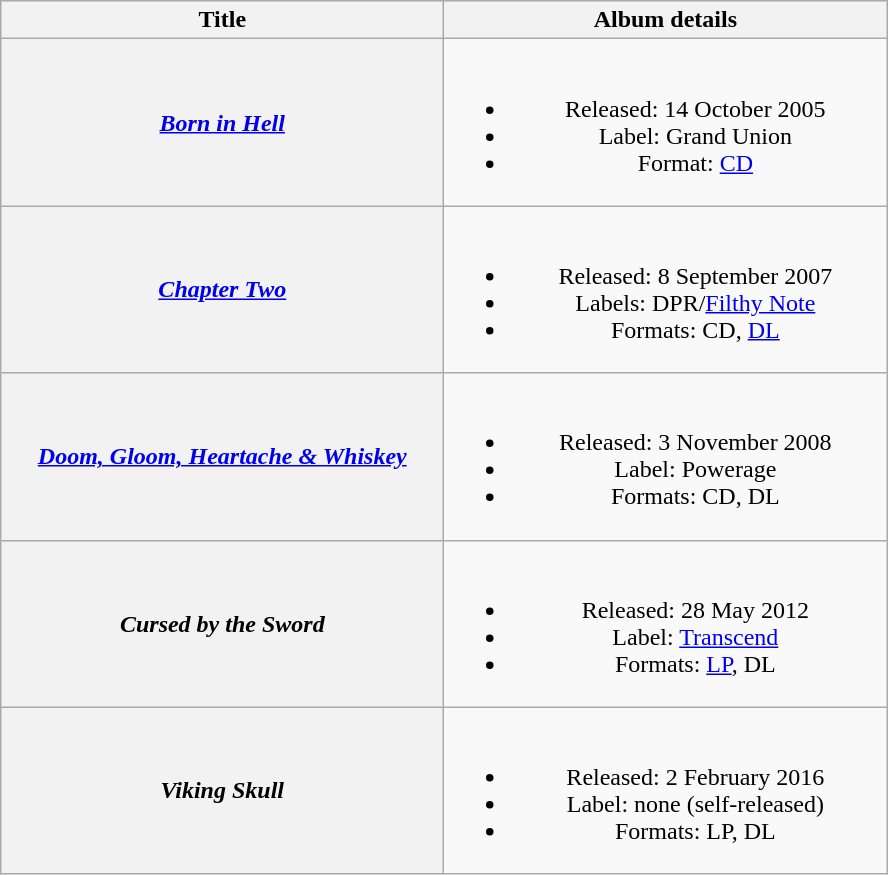<table class="wikitable plainrowheaders" style="text-align:center">
<tr>
<th scope="col" style="width:18em">Title</th>
<th scope="col" style="width:18em">Album details</th>
</tr>
<tr>
<th scope="row"><em><a href='#'>Born in Hell</a></em></th>
<td><br><ul><li>Released: 14 October 2005</li><li>Label: Grand Union</li><li>Format: <a href='#'>CD</a></li></ul></td>
</tr>
<tr>
<th scope="row"><em><a href='#'>Chapter Two</a></em></th>
<td><br><ul><li>Released: 8 September 2007</li><li>Labels: DPR/<a href='#'>Filthy Note</a></li><li>Formats: CD, <a href='#'>DL</a></li></ul></td>
</tr>
<tr>
<th scope="row"><em><a href='#'>Doom, Gloom, Heartache & Whiskey</a></em></th>
<td><br><ul><li>Released: 3 November 2008</li><li>Label: Powerage</li><li>Formats: CD, DL</li></ul></td>
</tr>
<tr>
<th scope="row"><em>Cursed by the Sword</em></th>
<td><br><ul><li>Released: 28 May 2012</li><li>Label: <a href='#'>Transcend</a></li><li>Formats: <a href='#'>LP</a>, DL</li></ul></td>
</tr>
<tr>
<th scope="row"><em>Viking Skull</em></th>
<td><br><ul><li>Released: 2 February 2016</li><li>Label: none (self-released)</li><li>Formats: LP, DL</li></ul></td>
</tr>
</table>
